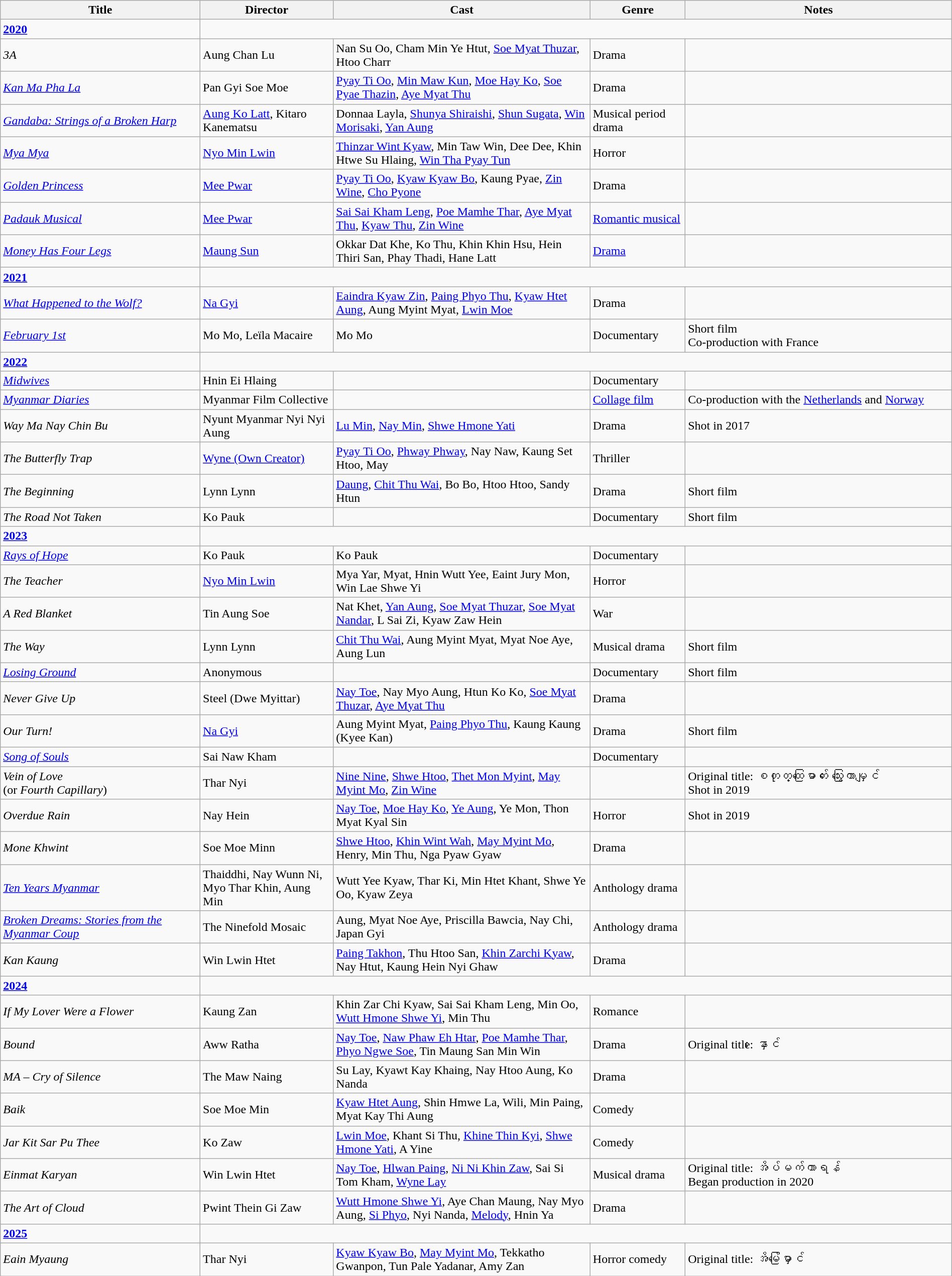<table class="wikitable" style="width:100%;">
<tr>
<th style="width:21%;">Title</th>
<th style="width:14%;">Director</th>
<th style="width:27%;">Cast</th>
<th style="width:10%;">Genre</th>
<th style="width:28%;">Notes</th>
</tr>
<tr>
<td><strong><a href='#'>2020</a></strong></td>
</tr>
<tr>
<td><em>3A</em></td>
<td>Aung Chan Lu</td>
<td>Nan Su Oo, Cham Min Ye Htut, <a href='#'>Soe Myat Thuzar</a>, Htoo Charr</td>
<td>Drama</td>
<td></td>
</tr>
<tr>
<td><em><a href='#'>Kan Ma Pha La</a></em></td>
<td>Pan Gyi Soe Moe</td>
<td><a href='#'>Pyay Ti Oo</a>, <a href='#'>Min Maw Kun</a>, <a href='#'>Moe Hay Ko</a>, <a href='#'>Soe Pyae Thazin</a>, <a href='#'>Aye Myat Thu</a></td>
<td>Drama</td>
<td></td>
</tr>
<tr>
<td><em><a href='#'>Gandaba: Strings of a Broken Harp</a></em></td>
<td><a href='#'>Aung Ko Latt</a>, Kitaro Kanematsu</td>
<td>Donnaa Layla, <a href='#'>Shunya Shiraishi</a>, <a href='#'>Shun Sugata</a>, <a href='#'>Win Morisaki</a>, <a href='#'>Yan Aung</a></td>
<td>Musical period drama</td>
<td></td>
</tr>
<tr>
<td><em><a href='#'>Mya Mya</a></em></td>
<td><a href='#'>Nyo Min Lwin</a></td>
<td><a href='#'>Thinzar Wint Kyaw</a>, Min Taw Win, Dee Dee, Khin Htwe Su Hlaing, <a href='#'>Win Tha Pyay Tun</a></td>
<td>Horror</td>
<td></td>
</tr>
<tr>
<td><em><a href='#'>Golden Princess</a></em></td>
<td><a href='#'>Mee Pwar</a></td>
<td><a href='#'>Pyay Ti Oo</a>, <a href='#'>Kyaw Kyaw Bo</a>, Kaung Pyae, <a href='#'>Zin Wine</a>, <a href='#'>Cho Pyone</a></td>
<td>Drama</td>
<td></td>
</tr>
<tr>
<td><em><a href='#'>Padauk Musical</a></em></td>
<td><a href='#'>Mee Pwar</a></td>
<td><a href='#'>Sai Sai Kham Leng</a>, <a href='#'>Poe Mamhe Thar</a>, <a href='#'>Aye Myat Thu</a>, <a href='#'>Kyaw Thu</a>, <a href='#'>Zin Wine</a></td>
<td><a href='#'>Romantic musical</a></td>
<td></td>
</tr>
<tr>
<td><em><a href='#'>Money Has Four Legs</a></em></td>
<td><a href='#'>Maung Sun</a></td>
<td>Okkar Dat Khe, Ko Thu, Khin Khin Hsu, Hein Thiri San, Phay Thadi, Hane Latt</td>
<td><a href='#'>Drama</a></td>
<td></td>
</tr>
<tr>
<td><strong><a href='#'>2021</a></strong></td>
</tr>
<tr>
<td><em><a href='#'>What Happened to the Wolf?</a></em></td>
<td><a href='#'>Na Gyi</a></td>
<td><a href='#'>Eaindra Kyaw Zin</a>, <a href='#'>Paing Phyo Thu</a>, <a href='#'>Kyaw Htet Aung</a>, Aung Myint Myat, <a href='#'>Lwin Moe</a></td>
<td>Drama</td>
<td></td>
</tr>
<tr>
<td><em><a href='#'>February 1st</a></em></td>
<td>Mo Mo, Leïla Macaire</td>
<td>Mo Mo</td>
<td>Documentary</td>
<td>Short film<br>Co-production with France </td>
</tr>
<tr>
<td><strong><a href='#'>2022</a></strong></td>
</tr>
<tr>
<td><em><a href='#'>Midwives</a></em></td>
<td>Hnin Ei Hlaing</td>
<td></td>
<td>Documentary</td>
<td></td>
</tr>
<tr>
<td><em><a href='#'>Myanmar Diaries</a></em></td>
<td>Myanmar Film Collective</td>
<td></td>
<td><a href='#'>Collage film</a></td>
<td>Co-production with the <a href='#'>Netherlands</a> and <a href='#'>Norway</a> </td>
</tr>
<tr>
<td><em>Way Ma Nay Chin Bu</em></td>
<td>Nyunt Myanmar Nyi Nyi Aung</td>
<td><a href='#'>Lu Min</a>, <a href='#'>Nay Min</a>, <a href='#'>Shwe Hmone Yati</a></td>
<td>Drama</td>
<td>Shot in 2017 </td>
</tr>
<tr>
<td><em>The Butterfly Trap</em></td>
<td><a href='#'>Wyne (Own Creator)</a></td>
<td><a href='#'>Pyay Ti Oo</a>, <a href='#'>Phway Phway</a>, Nay Naw, Kaung Set Htoo, May</td>
<td>Thriller</td>
<td></td>
</tr>
<tr>
<td><em>The Beginning</em></td>
<td>Lynn Lynn</td>
<td><a href='#'>Daung</a>, <a href='#'>Chit Thu Wai</a>, Bo Bo, Htoo Htoo, Sandy Htun</td>
<td>Drama</td>
<td>Short film </td>
</tr>
<tr>
<td><em>The Road Not Taken</em></td>
<td>Ko Pauk</td>
<td></td>
<td>Documentary</td>
<td>Short film</td>
</tr>
<tr>
<td><strong><a href='#'>2023</a></strong></td>
</tr>
<tr>
<td><em><a href='#'>Rays of Hope</a></em></td>
<td>Ko Pauk</td>
<td>Ko Pauk</td>
<td>Documentary</td>
<td></td>
</tr>
<tr>
<td><em>The Teacher</em></td>
<td><a href='#'>Nyo Min Lwin</a></td>
<td>Mya Yar, Myat, Hnin Wutt Yee, Eaint Jury Mon, Win Lae Shwe Yi</td>
<td>Horror</td>
<td></td>
</tr>
<tr>
<td><em>A Red Blanket</em></td>
<td>Tin Aung Soe</td>
<td>Nat Khet, <a href='#'>Yan Aung</a>, <a href='#'>Soe Myat Thuzar</a>, <a href='#'>Soe Myat Nandar</a>, L Sai Zi, Kyaw Zaw Hein</td>
<td>War</td>
<td></td>
</tr>
<tr>
<td><em>The Way</em></td>
<td>Lynn Lynn</td>
<td><a href='#'>Chit Thu Wai</a>, Aung Myint Myat, Myat Noe Aye, Aung Lun</td>
<td>Musical drama</td>
<td>Short film </td>
</tr>
<tr>
<td><em><a href='#'>Losing Ground</a></em></td>
<td>Anonymous</td>
<td></td>
<td>Documentary</td>
<td>Short film </td>
</tr>
<tr>
<td><em>Never Give Up</em></td>
<td>Steel (Dwe Myittar)</td>
<td><a href='#'>Nay Toe</a>, Nay Myo Aung, Htun Ko Ko, <a href='#'>Soe Myat Thuzar</a>, <a href='#'>Aye Myat Thu</a></td>
<td>Drama</td>
<td></td>
</tr>
<tr>
<td><em>Our Turn!</em></td>
<td><a href='#'>Na Gyi</a></td>
<td>Aung Myint Myat, <a href='#'>Paing Phyo Thu</a>, Kaung Kaung (Kyee Kan)</td>
<td>Drama</td>
<td>Short film </td>
</tr>
<tr>
<td><em><a href='#'>Song of Souls</a></em></td>
<td>Sai Naw Kham</td>
<td></td>
<td>Documentary</td>
<td></td>
</tr>
<tr>
<td><em>Vein of Love</em><br>(or <em>Fourth Capillary</em>)</td>
<td>Thar Nyi</td>
<td><a href='#'>Nine Nine</a>, <a href='#'>Shwe Htoo</a>, <a href='#'>Thet Mon Myint</a>, <a href='#'>May Myint Mo</a>, <a href='#'>Zin Wine</a></td>
<td></td>
<td>Original title: စတုတ္ထမြောက် သွေးကြောမျှင်<br>Shot in 2019 </td>
</tr>
<tr>
<td><em>Overdue Rain</em></td>
<td>Nay Hein</td>
<td><a href='#'>Nay Toe</a>, <a href='#'>Moe Hay Ko</a>, <a href='#'>Ye Aung</a>, Ye Mon, Thon Myat Kyal Sin</td>
<td>Horror</td>
<td>Shot in 2019 </td>
</tr>
<tr>
<td><em>Mone Khwint</em></td>
<td>Soe Moe Minn</td>
<td><a href='#'>Shwe Htoo</a>, <a href='#'>Khin Wint Wah</a>, <a href='#'>May Myint Mo</a>, Henry, Min Thu, Nga Pyaw Gyaw </td>
<td>Drama</td>
<td></td>
</tr>
<tr>
<td><em><a href='#'>Ten Years Myanmar</a></em></td>
<td>Thaiddhi, Nay Wunn Ni, Myo Thar Khin, Aung Min</td>
<td>Wutt Yee Kyaw, Thar Ki, Min Htet Khant, Shwe Ye Oo, Kyaw Zeya</td>
<td>Anthology drama</td>
<td></td>
</tr>
<tr>
<td><em><a href='#'>Broken Dreams: Stories from the Myanmar Coup</a></em></td>
<td>The Ninefold Mosaic</td>
<td>Aung, Myat Noe Aye, Priscilla Bawcia, Nay Chi, Japan Gyi</td>
<td>Anthology drama</td>
<td></td>
</tr>
<tr>
<td><em>Kan Kaung</em></td>
<td>Win Lwin Htet</td>
<td><a href='#'>Paing Takhon</a>, Thu Htoo San, <a href='#'>Khin Zarchi Kyaw</a>, Nay Htut, Kaung Hein Nyi Ghaw</td>
<td>Drama</td>
<td></td>
</tr>
<tr>
<td><strong><a href='#'>2024</a></strong></td>
</tr>
<tr>
<td><em>If My Lover Were a Flower</em></td>
<td>Kaung Zan</td>
<td>Khin Zar Chi Kyaw, Sai Sai Kham Leng, Min Oo, <a href='#'>Wutt Hmone Shwe Yi</a>, Min Thu</td>
<td>Romance</td>
<td></td>
</tr>
<tr>
<td><em>Bound</em></td>
<td>Aww Ratha</td>
<td><a href='#'>Nay Toe</a>, <a href='#'>Naw Phaw Eh Htar</a>, <a href='#'>Poe Mamhe Thar</a>, <a href='#'>Phyo Ngwe Soe</a>, Tin Maung San Min Win</td>
<td>Drama</td>
<td>Original title: နှောင် </td>
</tr>
<tr>
<td><em>MA – Cry of Silence</em></td>
<td>The Maw Naing</td>
<td>Su Lay, Kyawt Kay Khaing, Nay Htoo Aung, Ko Nanda</td>
<td>Drama</td>
<td></td>
</tr>
<tr>
<td><em>Baik</em></td>
<td>Soe Moe Min</td>
<td><a href='#'>Kyaw Htet Aung</a>, Shin Hmwe La, Wili, Min Paing, Myat Kay Thi Aung</td>
<td>Comedy</td>
<td></td>
</tr>
<tr>
<td><em>Jar Kit Sar Pu Thee</em></td>
<td>Ko Zaw</td>
<td><a href='#'>Lwin Moe</a>, Khant Si Thu, <a href='#'>Khine Thin Kyi</a>, <a href='#'>Shwe Hmone Yati</a>, A Yine</td>
<td>Comedy</td>
<td></td>
</tr>
<tr>
<td><em>Einmat Karyan</em></td>
<td>Win Lwin Htet</td>
<td><a href='#'>Nay Toe</a>, <a href='#'>Hlwan Paing</a>, <a href='#'>Ni Ni Khin Zaw</a>, Sai Si Tom Kham, <a href='#'>Wyne Lay</a></td>
<td>Musical drama</td>
<td>Original title: အိပ်မက်ကာရန်<br>Began production in 2020 </td>
</tr>
<tr>
<td><em>The Art of Cloud</em></td>
<td>Pwint Thein Gi Zaw</td>
<td><a href='#'>Wutt Hmone Shwe Yi</a>, Aye Chan Maung, Nay Myo Aung, <a href='#'>Si Phyo</a>, Nyi Nanda, <a href='#'>Melody</a>, Hnin Ya</td>
<td>Drama</td>
<td></td>
</tr>
<tr>
<td><strong><a href='#'>2025</a></strong></td>
</tr>
<tr>
<td><em>Eain Myaung</em></td>
<td>Thar Nyi</td>
<td><a href='#'>Kyaw Kyaw Bo</a>, <a href='#'>May Myint Mo</a>, Tekkatho Gwanpon, Tun Pale Yadanar, Amy Zan</td>
<td>Horror comedy</td>
<td>Original title: အိမ်မြှောင် </td>
</tr>
</table>
